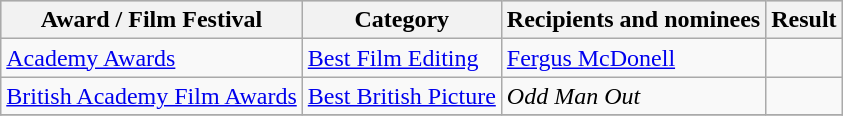<table class="wikitable plainrowheaders sortable">
<tr style="background:#ccc; text-align:center;">
<th scope="col">Award / Film Festival</th>
<th scope="col">Category</th>
<th scope="col">Recipients and nominees</th>
<th scope="col">Result</th>
</tr>
<tr>
<td><a href='#'>Academy Awards</a></td>
<td><a href='#'>Best Film Editing</a></td>
<td><a href='#'>Fergus McDonell</a></td>
<td></td>
</tr>
<tr>
<td><a href='#'>British Academy Film Awards</a></td>
<td><a href='#'>Best British Picture</a></td>
<td><em>Odd Man Out</em></td>
<td></td>
</tr>
<tr>
</tr>
</table>
